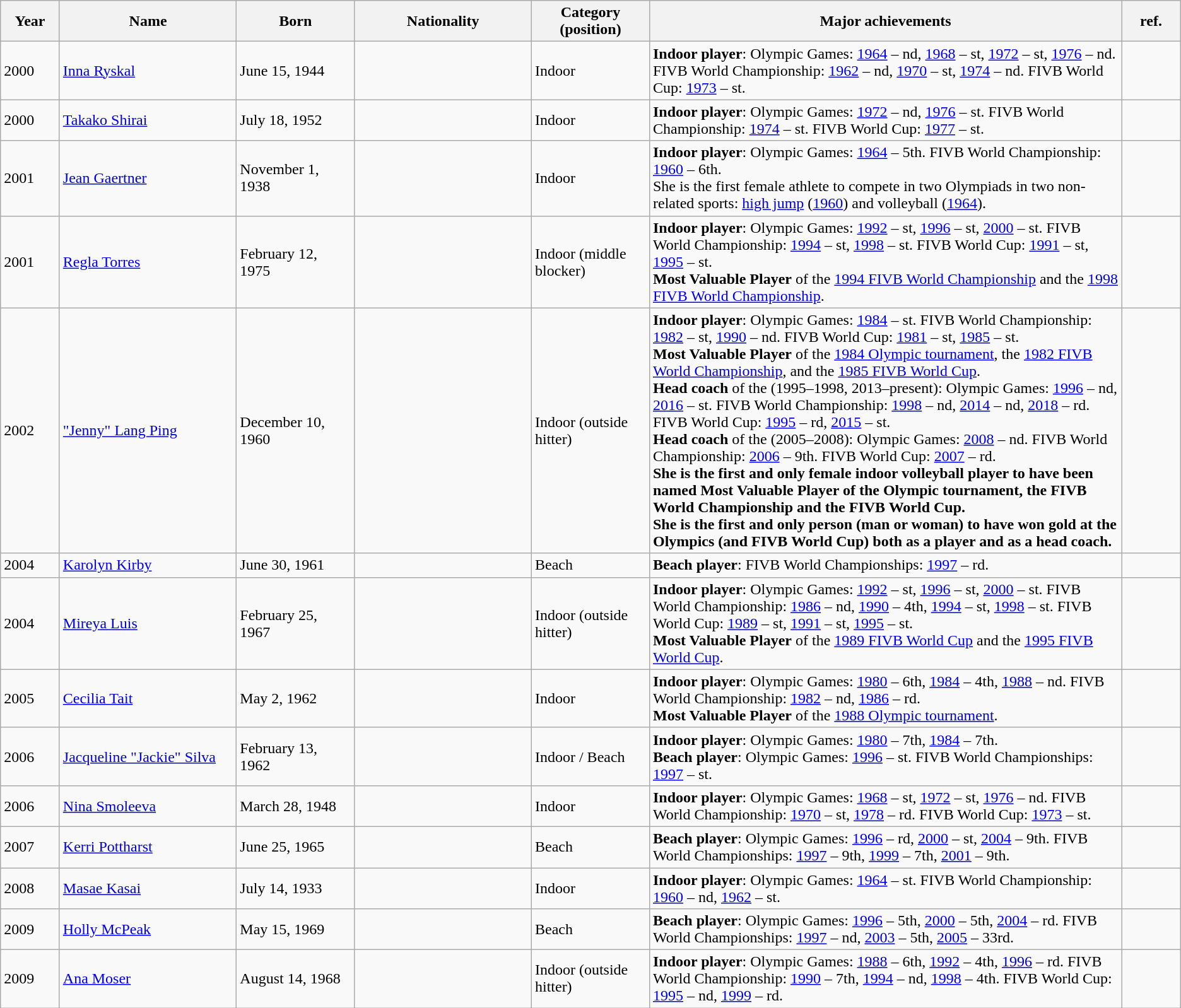<table class="wikitable">
<tr>
<th style="width: 5%;">Year</th>
<th style="width: 15%;">Name</th>
<th style="width: 10%;">Born</th>
<th style="width: 15%;">Nationality</th>
<th style="width: 10%;">Category (position)</th>
<th style="width: 40%;">Major achievements</th>
<th style="width: 5%;">ref.</th>
</tr>
<tr>
<td>2000</td>
<td><a href='#'>Inna Ryskal</a></td>
<td>June 15, 1944</td>
<td><br></td>
<td>Indoor</td>
<td><strong>Indoor player</strong>: Olympic Games: <a href='#'>1964</a> – nd, <a href='#'>1968</a> – st, <a href='#'>1972</a> – st, <a href='#'>1976</a> – nd. FIVB World Championship: <a href='#'>1962</a> – nd, <a href='#'>1970</a> – st, <a href='#'>1974</a> – nd. FIVB World Cup: <a href='#'>1973</a> – st.</td>
<td></td>
</tr>
<tr>
<td>2000</td>
<td><a href='#'>Takako Shirai</a></td>
<td>July 18, 1952</td>
<td></td>
<td>Indoor</td>
<td><strong>Indoor player</strong>: Olympic Games: <a href='#'>1972</a> – nd, <a href='#'>1976</a> – st. FIVB World Championship: <a href='#'>1974</a> – st. FIVB World Cup: <a href='#'>1977</a> – st.</td>
<td></td>
</tr>
<tr>
<td>2001</td>
<td><a href='#'>Jean Gaertner</a></td>
<td>November 1, 1938</td>
<td></td>
<td>Indoor</td>
<td><strong>Indoor player</strong>: Olympic Games: <a href='#'>1964</a> – 5th. FIVB World Championship: <a href='#'>1960</a> – 6th.<br>She is the first female athlete to compete in two Olympiads in two non-related sports: <a href='#'>high jump</a> (<a href='#'>1960</a>) and volleyball (<a href='#'>1964</a>).</td>
<td></td>
</tr>
<tr>
<td>2001</td>
<td><a href='#'>Regla Torres</a></td>
<td>February 12, 1975</td>
<td></td>
<td>Indoor (middle blocker)</td>
<td><strong>Indoor player</strong>: Olympic Games: <a href='#'>1992</a> – st, <a href='#'>1996</a> – st, <a href='#'>2000</a> – st. FIVB World Championship: <a href='#'>1994</a> – st, <a href='#'>1998</a> – st. FIVB World Cup: <a href='#'>1991</a> – st, <a href='#'>1995</a> – st.<br><strong>Most Valuable Player</strong> of the <a href='#'>1994 FIVB World Championship</a> and the <a href='#'>1998 FIVB World Championship</a>.</td>
<td></td>
</tr>
<tr>
<td>2002</td>
<td><a href='#'>"Jenny" Lang Ping</a></td>
<td>December 10, 1960</td>
<td></td>
<td>Indoor (outside hitter)</td>
<td><strong>Indoor player</strong>: Olympic Games: <a href='#'>1984</a> – st. FIVB World Championship: <a href='#'>1982</a> – st, <a href='#'>1990</a> – nd. FIVB World Cup: <a href='#'>1981</a> – st, <a href='#'>1985</a> – st.<br><strong>Most Valuable Player</strong> of the <a href='#'>1984 Olympic tournament</a>, the <a href='#'>1982 FIVB World Championship</a>, and the <a href='#'>1985 FIVB World Cup</a>.<br><strong>Head coach</strong> of the  (1995–1998, 2013–present): Olympic Games: <a href='#'>1996</a> – nd, <a href='#'>2016</a> – st. FIVB World Championship: <a href='#'>1998</a> – nd, <a href='#'>2014</a> – nd, <a href='#'>2018</a> – rd. FIVB World Cup: <a href='#'>1995</a> – rd, <a href='#'>2015</a> – st.<br><strong>Head coach</strong> of the  (2005–2008): Olympic Games: <a href='#'>2008</a> – nd. FIVB World Championship: <a href='#'>2006</a> – 9th. FIVB World Cup: <a href='#'>2007</a> – rd.<br><strong>She is the first and only female indoor volleyball player to have been named Most Valuable Player of the Olympic tournament, the FIVB World Championship and the FIVB World Cup.</strong><br><strong>She is the first and only person (man or woman) to have won gold at the Olympics (and FIVB World Cup) both as a player and as a head coach.</strong></td>
<td></td>
</tr>
<tr>
<td>2004</td>
<td><a href='#'>Karolyn Kirby</a></td>
<td>June 30, 1961</td>
<td></td>
<td>Beach</td>
<td><strong>Beach player</strong>: FIVB World Championships: <a href='#'>1997</a> – rd.</td>
<td></td>
</tr>
<tr>
<td>2004</td>
<td><a href='#'>Mireya Luis</a></td>
<td>February 25, 1967</td>
<td></td>
<td>Indoor (outside hitter)</td>
<td><strong>Indoor player</strong>: Olympic Games: <a href='#'>1992</a> – st, <a href='#'>1996</a> – st, <a href='#'>2000</a> – st. FIVB World Championship: <a href='#'>1986</a> – nd, <a href='#'>1990</a> – 4th, <a href='#'>1994</a> – st, <a href='#'>1998</a> – st. FIVB World Cup: <a href='#'>1989</a> – st, <a href='#'>1991</a> – st, <a href='#'>1995</a> – st.<br><strong>Most Valuable Player</strong> of the <a href='#'>1989 FIVB World Cup</a> and the <a href='#'>1995 FIVB World Cup</a>.</td>
<td></td>
</tr>
<tr>
<td>2005</td>
<td><a href='#'>Cecilia Tait</a></td>
<td>May 2, 1962</td>
<td></td>
<td>Indoor</td>
<td><strong>Indoor player</strong>: Olympic Games: <a href='#'>1980</a> – 6th, <a href='#'>1984</a> – 4th, <a href='#'>1988</a> – nd. FIVB World Championship: <a href='#'>1982</a> – nd, <a href='#'>1986</a> – rd.<br><strong>Most Valuable Player</strong> of the <a href='#'>1988 Olympic tournament</a>.</td>
<td></td>
</tr>
<tr>
<td>2006</td>
<td><a href='#'>Jacqueline "Jackie" Silva</a></td>
<td>February 13, 1962</td>
<td></td>
<td>Indoor / Beach</td>
<td><strong>Indoor player</strong>: Olympic Games: <a href='#'>1980</a> – 7th, <a href='#'>1984</a> – 7th.<br><strong>Beach player</strong>: Olympic Games: <a href='#'>1996</a> – st. FIVB World Championships: <a href='#'>1997</a> – st.</td>
<td></td>
</tr>
<tr>
<td>2006</td>
<td><a href='#'>Nina Smoleeva</a></td>
<td>March 28, 1948</td>
<td><br></td>
<td>Indoor</td>
<td><strong>Indoor player</strong>: Olympic Games: <a href='#'>1968</a> – st, <a href='#'>1972</a> – st, <a href='#'>1976</a> – nd. FIVB World Championship: <a href='#'>1970</a> – st, <a href='#'>1978</a> – rd. FIVB World Cup: <a href='#'>1973</a> – st.</td>
<td></td>
</tr>
<tr>
<td>2007</td>
<td><a href='#'>Kerri Pottharst</a></td>
<td>June 25, 1965</td>
<td></td>
<td>Beach</td>
<td><strong>Beach player</strong>: Olympic Games: <a href='#'>1996</a> – rd, <a href='#'>2000</a> – st, <a href='#'>2004</a> – 9th. FIVB World Championships: <a href='#'>1997</a> – 9th, <a href='#'>1999</a> – 7th, <a href='#'>2001</a> – 9th.</td>
<td></td>
</tr>
<tr>
<td>2008</td>
<td><a href='#'>Masae Kasai</a></td>
<td>July 14, 1933</td>
<td></td>
<td>Indoor</td>
<td><strong>Indoor player</strong>: Olympic Games: <a href='#'>1964</a> – st. FIVB World Championship: <a href='#'>1960</a> – nd, <a href='#'>1962</a> – st.</td>
<td></td>
</tr>
<tr>
<td>2009</td>
<td><a href='#'>Holly McPeak</a></td>
<td>May 15, 1969</td>
<td></td>
<td>Beach</td>
<td><strong>Beach player</strong>: Olympic Games: <a href='#'>1996</a> – 5th, <a href='#'>2000</a> – 5th, <a href='#'>2004</a> – rd. FIVB World Championships: <a href='#'>1997</a> – nd, <a href='#'>2003</a> – 5th, <a href='#'>2005</a> – 33rd.</td>
<td></td>
</tr>
<tr>
<td>2009</td>
<td><a href='#'>Ana Moser</a></td>
<td>August 14, 1968</td>
<td></td>
<td>Indoor (outside hitter)</td>
<td><strong>Indoor player</strong>: Olympic Games: <a href='#'>1988</a> – 6th, <a href='#'>1992</a> – 4th, <a href='#'>1996</a> – rd. FIVB World Championship: <a href='#'>1990</a> – 7th, <a href='#'>1994</a> – nd, <a href='#'>1998</a> – 4th. FIVB World Cup: <a href='#'>1995</a> – nd, <a href='#'>1999</a> – rd.</td>
<td></td>
</tr>
</table>
